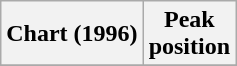<table class="wikitable sortable">
<tr>
<th align="left">Chart (1996)</th>
<th align="center">Peak<br>position</th>
</tr>
<tr>
</tr>
</table>
